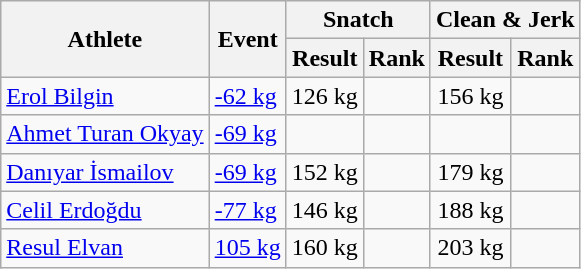<table class="wikitable">
<tr>
<th rowspan="2">Athlete</th>
<th rowspan="2">Event</th>
<th colspan="2">Snatch</th>
<th colspan="2">Clean & Jerk</th>
</tr>
<tr>
<th>Result</th>
<th>Rank</th>
<th>Result</th>
<th>Rank</th>
</tr>
<tr align=center>
<td align=left><a href='#'>Erol Bilgin</a></td>
<td align=left><a href='#'>-62 kg</a></td>
<td>126 kg</td>
<td></td>
<td>156 kg</td>
<td></td>
</tr>
<tr align=center>
<td align=left><a href='#'>Ahmet Turan Okyay</a></td>
<td align=left><a href='#'>-69 kg</a></td>
<td></td>
<td></td>
<td></td>
<td></td>
</tr>
<tr align=center>
<td align=left><a href='#'>Danıyar İsmailov</a></td>
<td align=left><a href='#'>-69 kg</a></td>
<td>152 kg</td>
<td></td>
<td>179 kg</td>
<td></td>
</tr>
<tr align=center>
<td align=left><a href='#'>Celil Erdoğdu</a></td>
<td align=left><a href='#'>-77 kg</a></td>
<td>146 kg</td>
<td></td>
<td>188 kg</td>
<td></td>
</tr>
<tr align=center>
<td align=left><a href='#'>Resul Elvan</a></td>
<td align=left><a href='#'>105 kg</a></td>
<td>160 kg</td>
<td></td>
<td>203 kg</td>
<td></td>
</tr>
</table>
